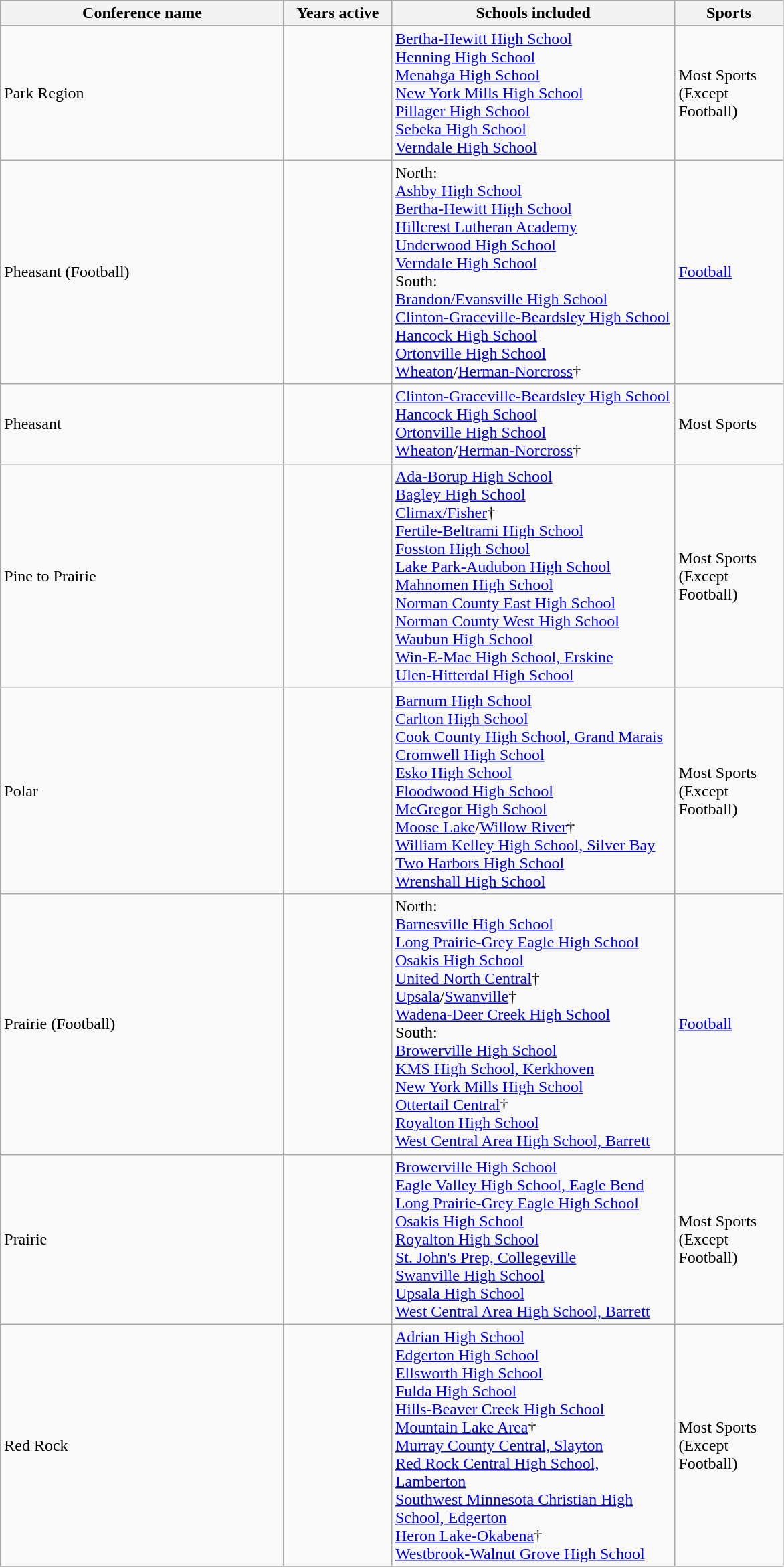<table class="wikitable">
<tr>
<th width="275">Conference name</th>
<th width="100">Years active</th>
<th width="275">Schools included</th>
<th width="100">Sports</th>
</tr>
<tr>
<td>Park Region</td>
<td></td>
<td><a href='#'>Bertha-Hewitt High School</a><br><a href='#'>Henning High School</a><br><a href='#'>Menahga High School</a><br><a href='#'>New York Mills High School</a><br><a href='#'>Pillager High School</a><br><a href='#'>Sebeka High School</a><br><a href='#'>Verndale High School</a></td>
<td>Most Sports (Except Football)</td>
</tr>
<tr>
<td>Pheasant (Football)</td>
<td></td>
<td>North:<br><a href='#'>Ashby High School</a><br><a href='#'>Bertha-Hewitt High School</a><br><a href='#'>Hillcrest Lutheran Academy</a><br><a href='#'>Underwood High School</a><br><a href='#'>Verndale High School</a><br>South:<br><a href='#'>Brandon/Evansville High School</a><br><a href='#'>Clinton-Graceville-Beardsley High School</a><br><a href='#'>Hancock High School</a><br><a href='#'>Ortonville High School</a><br><a href='#'>Wheaton</a>/<a href='#'>Herman-Norcross</a>†</td>
<td><a href='#'>Football</a></td>
</tr>
<tr>
<td>Pheasant</td>
<td></td>
<td><a href='#'>Clinton-Graceville-Beardsley High School</a><br><a href='#'>Hancock High School</a><br><a href='#'>Ortonville High School</a><br><a href='#'>Wheaton</a>/<a href='#'>Herman-Norcross</a>†</td>
<td>Most Sports</td>
</tr>
<tr>
<td>Pine to Prairie</td>
<td></td>
<td><a href='#'>Ada-Borup High School</a><br><a href='#'>Bagley High School</a><br><a href='#'>Climax/Fisher</a>†<br><a href='#'>Fertile-Beltrami High School</a><br><a href='#'>Fosston High School</a><br><a href='#'>Lake Park-Audubon High School</a><br><a href='#'>Mahnomen High School</a><br><a href='#'>Norman County East High School</a><br><a href='#'>Norman County West High School</a><br><a href='#'>Waubun High School</a><br><a href='#'>Win-E-Mac High School, Erskine</a><br><a href='#'>Ulen-Hitterdal High School</a></td>
<td>Most Sports (Except Football)</td>
</tr>
<tr>
<td>Polar</td>
<td></td>
<td><a href='#'>Barnum High School</a><br><a href='#'>Carlton High School</a><br><a href='#'>Cook County High School, Grand Marais</a><br><a href='#'>Cromwell High School</a><br><a href='#'>Esko High School</a><br><a href='#'>Floodwood High School</a><br><a href='#'>McGregor High School</a><br><a href='#'>Moose Lake</a>/<a href='#'>Willow River</a>†<br><a href='#'>William Kelley High School, Silver Bay</a><br><a href='#'>Two Harbors High School</a><br><a href='#'>Wrenshall High School</a></td>
<td>Most Sports (Except Football)</td>
</tr>
<tr>
<td>Prairie (Football)</td>
<td></td>
<td>North:<br><a href='#'>Barnesville High School</a><br><a href='#'>Long Prairie-Grey Eagle High School</a><br><a href='#'>Osakis High School</a><br><a href='#'>United North Central</a>†<br><a href='#'>Upsala</a>/<a href='#'>Swanville</a>†<br><a href='#'>Wadena-Deer Creek High School</a><br>South:<br><a href='#'>Browerville High School</a><br><a href='#'>KMS High School, Kerkhoven</a><br><a href='#'>New York Mills High School</a><br><a href='#'>Ottertail Central</a>†<br><a href='#'>Royalton High School</a><br><a href='#'>West Central Area High School, Barrett</a></td>
<td><a href='#'>Football</a></td>
</tr>
<tr>
<td>Prairie</td>
<td></td>
<td><a href='#'>Browerville High School</a><br><a href='#'>Eagle Valley High School, Eagle Bend</a><br><a href='#'>Long Prairie-Grey Eagle High School</a><br><a href='#'>Osakis High School</a><br><a href='#'>Royalton High School</a><br><a href='#'>St. John's Prep, Collegeville</a><br><a href='#'>Swanville High School</a><br><a href='#'>Upsala High School</a><br><a href='#'>West Central Area High School, Barrett</a></td>
<td>Most Sports (Except Football)</td>
</tr>
<tr>
<td>Red Rock</td>
<td></td>
<td><a href='#'>Adrian High School</a><br><a href='#'>Edgerton High School</a><br><a href='#'>Ellsworth High School</a><br><a href='#'>Fulda High School</a><br><a href='#'>Hills-Beaver Creek High School</a><br><a href='#'>Mountain Lake Area</a>†<br><a href='#'>Murray County Central, Slayton</a><br><a href='#'>Red Rock Central High School, Lamberton</a><br><a href='#'>Southwest Minnesota Christian High School, Edgerton</a><br><a href='#'>Heron Lake-Okabena</a>†<br><a href='#'>Westbrook-Walnut Grove High School</a></td>
<td>Most Sports (Except Football)</td>
</tr>
<tr>
</tr>
</table>
